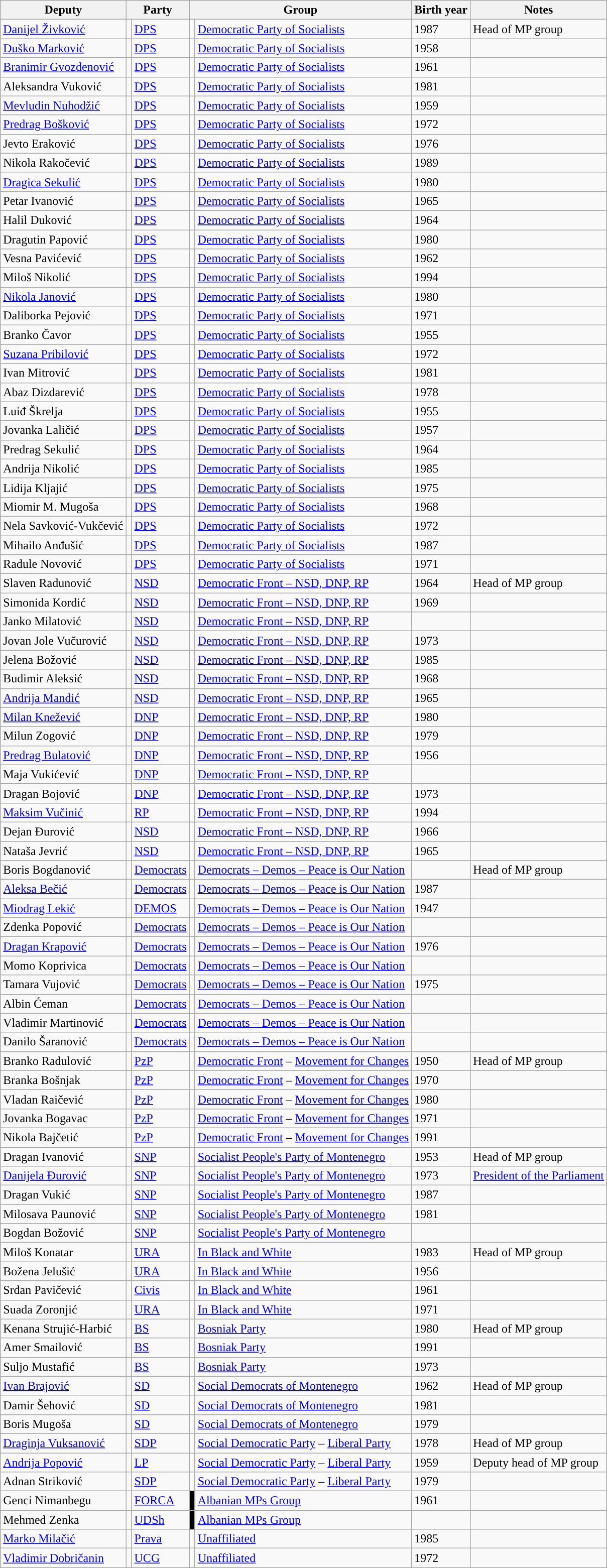<table class="wikitable sortable" style="text-align:left">
<tr>
<th>Deputy</th>
<th colspan="2">Party</th>
<th colspan="2">Group</th>
<th>Birth year</th>
<th>Notes</th>
</tr>
<tr>
<td><a href='#'>Danijel Živković</a></td>
<td style="background: "></td>
<td><a href='#'>DPS</a></td>
<td style="background: "></td>
<td><a href='#'>Democratic Party of Socialists</a></td>
<td>1987</td>
<td>Head of MP group</td>
</tr>
<tr>
<td><a href='#'>Duško Marković</a></td>
<td style="background: "></td>
<td><a href='#'>DPS</a></td>
<td style="background: "></td>
<td><a href='#'>Democratic Party of Socialists</a></td>
<td>1958</td>
<td></td>
</tr>
<tr>
<td><a href='#'>Branimir Gvozdenović</a></td>
<td style="background: "></td>
<td><a href='#'>DPS</a></td>
<td style="background: "></td>
<td><a href='#'>Democratic Party of Socialists</a></td>
<td>1961</td>
<td></td>
</tr>
<tr>
<td>Aleksandra Vuković</td>
<td style="background: "></td>
<td><a href='#'>DPS</a></td>
<td style="background: "></td>
<td><a href='#'>Democratic Party of Socialists</a></td>
<td>1981</td>
<td></td>
</tr>
<tr>
<td><a href='#'>Mevludin Nuhodžić</a></td>
<td style="background: "></td>
<td><a href='#'>DPS</a></td>
<td style="background: "></td>
<td><a href='#'>Democratic Party of Socialists</a></td>
<td>1959</td>
<td></td>
</tr>
<tr>
<td><a href='#'>Predrag Bošković</a></td>
<td style="background: "></td>
<td><a href='#'>DPS</a></td>
<td style="background: "></td>
<td><a href='#'>Democratic Party of Socialists</a></td>
<td>1972</td>
<td></td>
</tr>
<tr>
<td>Jevto Eraković</td>
<td style="background: "></td>
<td><a href='#'>DPS</a></td>
<td style="background: "></td>
<td><a href='#'>Democratic Party of Socialists</a></td>
<td>1976</td>
<td></td>
</tr>
<tr>
<td>Nikola Rakočević</td>
<td style="background: "></td>
<td><a href='#'>DPS</a></td>
<td style="background: "></td>
<td><a href='#'>Democratic Party of Socialists</a></td>
<td>1989</td>
<td></td>
</tr>
<tr>
<td><a href='#'>Dragica Sekulić</a></td>
<td style="background: "></td>
<td><a href='#'>DPS</a></td>
<td style="background: "></td>
<td><a href='#'>Democratic Party of Socialists</a></td>
<td>1980</td>
<td></td>
</tr>
<tr>
<td>Petar Ivanović</td>
<td style="background: "></td>
<td><a href='#'>DPS</a></td>
<td style="background: "></td>
<td><a href='#'>Democratic Party of Socialists</a></td>
<td>1965</td>
<td></td>
</tr>
<tr>
<td>Halil Duković</td>
<td style="background: "></td>
<td><a href='#'>DPS</a></td>
<td style="background: "></td>
<td><a href='#'>Democratic Party of Socialists</a></td>
<td>1964</td>
<td></td>
</tr>
<tr>
<td>Dragutin Papović</td>
<td style="background: "></td>
<td><a href='#'>DPS</a></td>
<td style="background: "></td>
<td><a href='#'>Democratic Party of Socialists</a></td>
<td>1980</td>
<td></td>
</tr>
<tr>
<td>Vesna Pavićević</td>
<td style="background: "></td>
<td><a href='#'>DPS</a></td>
<td style="background: "></td>
<td><a href='#'>Democratic Party of Socialists</a></td>
<td>1962</td>
<td></td>
</tr>
<tr>
<td>Miloš Nikolić</td>
<td style="background: "></td>
<td><a href='#'>DPS</a></td>
<td style="background: "></td>
<td><a href='#'>Democratic Party of Socialists</a></td>
<td>1994</td>
<td></td>
</tr>
<tr>
<td><a href='#'>Nikola Janović</a></td>
<td style="background: "></td>
<td><a href='#'>DPS</a></td>
<td style="background: "></td>
<td><a href='#'>Democratic Party of Socialists</a></td>
<td>1980</td>
<td></td>
</tr>
<tr>
<td>Daliborka Pejović</td>
<td style="background: "></td>
<td><a href='#'>DPS</a></td>
<td style="background: "></td>
<td><a href='#'>Democratic Party of Socialists</a></td>
<td>1971</td>
<td></td>
</tr>
<tr>
<td>Branko Čavor</td>
<td style="background: "></td>
<td><a href='#'>DPS</a></td>
<td style="background: "></td>
<td><a href='#'>Democratic Party of Socialists</a></td>
<td>1955</td>
<td></td>
</tr>
<tr>
<td><a href='#'>Suzana Pribilović</a></td>
<td style="background: "></td>
<td><a href='#'>DPS</a></td>
<td style="background: "></td>
<td><a href='#'>Democratic Party of Socialists</a></td>
<td>1972</td>
<td></td>
</tr>
<tr>
<td>Ivan Mitrović</td>
<td style="background: "></td>
<td><a href='#'>DPS</a></td>
<td style="background: "></td>
<td><a href='#'>Democratic Party of Socialists</a></td>
<td>1981</td>
<td></td>
</tr>
<tr>
<td>Abaz Dizdarević</td>
<td style="background: "></td>
<td><a href='#'>DPS</a></td>
<td style="background: "></td>
<td><a href='#'>Democratic Party of Socialists</a></td>
<td>1978</td>
<td></td>
</tr>
<tr>
<td>Luiđ Škrelja</td>
<td style="background: "></td>
<td><a href='#'>DPS</a></td>
<td style="background: "></td>
<td><a href='#'>Democratic Party of Socialists</a></td>
<td>1955</td>
<td></td>
</tr>
<tr>
<td>Jovanka Laličić</td>
<td style="background: "></td>
<td><a href='#'>DPS</a></td>
<td style="background: "></td>
<td><a href='#'>Democratic Party of Socialists</a></td>
<td>1957</td>
<td></td>
</tr>
<tr>
<td>Predrag Sekulić</td>
<td style="background: "></td>
<td><a href='#'>DPS</a></td>
<td style="background: "></td>
<td><a href='#'>Democratic Party of Socialists</a></td>
<td>1964</td>
<td></td>
</tr>
<tr>
<td>Andrija Nikolić</td>
<td style="background: "></td>
<td><a href='#'>DPS</a></td>
<td style="background: "></td>
<td><a href='#'>Democratic Party of Socialists</a></td>
<td>1985</td>
<td></td>
</tr>
<tr>
<td>Lidija Kljajić</td>
<td style="background: "></td>
<td><a href='#'>DPS</a></td>
<td style="background: "></td>
<td><a href='#'>Democratic Party of Socialists</a></td>
<td>1975</td>
<td></td>
</tr>
<tr>
<td>Miomir M. Mugoša</td>
<td style="background: "></td>
<td><a href='#'>DPS</a></td>
<td style="background: "></td>
<td><a href='#'>Democratic Party of Socialists</a></td>
<td>1968</td>
<td></td>
</tr>
<tr>
<td>Nela Savković-Vukčević</td>
<td style="background: "></td>
<td><a href='#'>DPS</a></td>
<td style="background: "></td>
<td><a href='#'>Democratic Party of Socialists</a></td>
<td>1972</td>
<td></td>
</tr>
<tr>
<td>Mihailo Anđušić</td>
<td style="background: "></td>
<td><a href='#'>DPS</a></td>
<td style="background: "></td>
<td><a href='#'>Democratic Party of Socialists</a></td>
<td>1987</td>
<td></td>
</tr>
<tr>
<td>Radule Novović</td>
<td style="background: "></td>
<td><a href='#'>DPS</a></td>
<td style="background: "></td>
<td><a href='#'>Democratic Party of Socialists</a></td>
<td>1971</td>
<td></td>
</tr>
<tr>
<td>Slaven Radunović</td>
<td style="background: "></td>
<td><a href='#'>NSD</a></td>
<td style="background: "></td>
<td><a href='#'>Democratic Front – NSD, DNP, RP</a></td>
<td>1964</td>
<td>Head of MP group</td>
</tr>
<tr>
<td>Simonida Kordić</td>
<td style="background: "></td>
<td><a href='#'>NSD</a></td>
<td style="background: "></td>
<td><a href='#'>Democratic Front – NSD, DNP, RP</a></td>
<td>1969</td>
<td></td>
</tr>
<tr>
<td>Janko Milatović</td>
<td style="background: "></td>
<td><a href='#'>NSD</a></td>
<td style="background: "></td>
<td><a href='#'>Democratic Front – NSD, DNP, RP</a></td>
<td></td>
<td></td>
</tr>
<tr>
<td>Jovan Jole Vučurović</td>
<td style="background: "></td>
<td><a href='#'>NSD</a></td>
<td style="background: "></td>
<td><a href='#'>Democratic Front – NSD, DNP, RP</a></td>
<td>1973</td>
<td></td>
</tr>
<tr>
<td>Jelena Božović</td>
<td style="background: "></td>
<td><a href='#'>NSD</a></td>
<td style="background: "></td>
<td><a href='#'>Democratic Front – NSD, DNP, RP</a></td>
<td>1985</td>
<td></td>
</tr>
<tr>
<td>Budimir Aleksić</td>
<td style="background: "></td>
<td><a href='#'>NSD</a></td>
<td style="background: "></td>
<td><a href='#'>Democratic Front – NSD, DNP, RP</a></td>
<td>1968</td>
<td></td>
</tr>
<tr>
<td><a href='#'>Andrija Mandić</a></td>
<td style="background: "></td>
<td><a href='#'>NSD</a></td>
<td style="background: "></td>
<td><a href='#'>Democratic Front – NSD, DNP, RP</a></td>
<td>1965</td>
<td></td>
</tr>
<tr>
<td><a href='#'>Milan Knežević</a></td>
<td style="background: "></td>
<td><a href='#'>DNP</a></td>
<td style="background: "></td>
<td><a href='#'>Democratic Front – NSD, DNP, RP</a></td>
<td>1980</td>
<td></td>
</tr>
<tr>
<td>Milun Zogović</td>
<td style="background: "></td>
<td><a href='#'>DNP</a></td>
<td style="background: "></td>
<td><a href='#'>Democratic Front – NSD, DNP, RP</a></td>
<td>1979</td>
<td></td>
</tr>
<tr>
<td><a href='#'>Predrag Bulatović</a></td>
<td style="background: "></td>
<td><a href='#'>DNP</a></td>
<td style="background: "></td>
<td><a href='#'>Democratic Front – NSD, DNP, RP</a></td>
<td>1956</td>
<td></td>
</tr>
<tr>
<td>Maja Vukićević</td>
<td style="background: "></td>
<td><a href='#'>DNP</a></td>
<td style="background: "></td>
<td><a href='#'>Democratic Front – NSD, DNP, RP</a></td>
<td></td>
<td></td>
</tr>
<tr>
<td>Dragan Bojović</td>
<td style="background: "></td>
<td><a href='#'>DNP</a></td>
<td style="background: "></td>
<td><a href='#'>Democratic Front – NSD, DNP, RP</a></td>
<td>1973</td>
<td></td>
</tr>
<tr>
<td><a href='#'>Maksim Vučinić</a></td>
<td style="background: "></td>
<td><a href='#'>RP</a></td>
<td style="background: "></td>
<td><a href='#'>Democratic Front – NSD, DNP, RP</a></td>
<td>1994</td>
<td></td>
</tr>
<tr>
<td>Dejan Đurović</td>
<td style="background: "></td>
<td><a href='#'>NSD</a></td>
<td style="background: "></td>
<td><a href='#'>Democratic Front – NSD, DNP, RP</a></td>
<td>1966</td>
<td></td>
</tr>
<tr>
<td>Nataša Jevrić</td>
<td style="background: "></td>
<td><a href='#'>NSD</a></td>
<td style="background: "></td>
<td><a href='#'>Democratic Front – NSD, DNP, RP</a></td>
<td>1965</td>
<td></td>
</tr>
<tr>
<td>Boris Bogdanović</td>
<td style="background: "></td>
<td><a href='#'>Democrats</a></td>
<td style="background: "></td>
<td><a href='#'>Democrats – Demos – Peace is Our Nation</a></td>
<td></td>
<td>Head of MP group</td>
</tr>
<tr>
<td><a href='#'>Aleksa Bečić</a></td>
<td style="background: "></td>
<td><a href='#'>Democrats</a></td>
<td style="background: "></td>
<td><a href='#'>Democrats – Demos – Peace is Our Nation</a></td>
<td>1987</td>
<td></td>
</tr>
<tr>
<td><a href='#'>Miodrag Lekić</a></td>
<td style="background: "></td>
<td><a href='#'>DEMOS</a></td>
<td style="background: "></td>
<td><a href='#'>Democrats – Demos – Peace is Our Nation</a></td>
<td>1947</td>
<td></td>
</tr>
<tr>
<td>Zdenka Popović</td>
<td style="background: "></td>
<td><a href='#'>Democrats</a></td>
<td style="background: "></td>
<td><a href='#'>Democrats – Demos – Peace is Our Nation</a></td>
<td></td>
<td></td>
</tr>
<tr>
<td><a href='#'>Dragan Krapović</a></td>
<td style="background: "></td>
<td><a href='#'>Democrats</a></td>
<td style="background: "></td>
<td><a href='#'>Democrats – Demos – Peace is Our Nation</a></td>
<td>1976</td>
<td></td>
</tr>
<tr>
<td>Momo Koprivica</td>
<td style="background: "></td>
<td><a href='#'>Democrats</a></td>
<td style="background: "></td>
<td><a href='#'>Democrats – Demos – Peace is Our Nation</a></td>
<td></td>
<td></td>
</tr>
<tr>
<td>Tamara Vujović</td>
<td style="background: "></td>
<td><a href='#'>Democrats</a></td>
<td style="background: "></td>
<td><a href='#'>Democrats – Demos – Peace is Our Nation</a></td>
<td>1975</td>
<td></td>
</tr>
<tr>
<td>Albin Ćeman</td>
<td style="background: "></td>
<td><a href='#'>Democrats</a></td>
<td style="background: "></td>
<td><a href='#'>Democrats – Demos – Peace is Our Nation</a></td>
<td></td>
<td></td>
</tr>
<tr>
<td>Vladimir Martinović</td>
<td style="background: "></td>
<td><a href='#'>Democrats</a></td>
<td style="background: "></td>
<td><a href='#'>Democrats – Demos – Peace is Our Nation</a></td>
<td></td>
<td></td>
</tr>
<tr>
<td>Danilo Šaranović</td>
<td style="background: "></td>
<td><a href='#'>Democrats</a></td>
<td style="background: "></td>
<td><a href='#'>Democrats – Demos – Peace is Our Nation</a></td>
<td></td>
<td></td>
</tr>
<tr>
<td>Branko Radulović</td>
<td style="background: "></td>
<td><a href='#'>PzP</a></td>
<td style="background: "></td>
<td><a href='#'>Democratic Front</a> – <a href='#'>Movement for Changes</a></td>
<td>1950</td>
<td>Head of MP group</td>
</tr>
<tr>
<td>Branka Bošnjak</td>
<td style="background: "></td>
<td><a href='#'>PzP</a></td>
<td style="background: "></td>
<td><a href='#'>Democratic Front</a> – <a href='#'>Movement for Changes</a></td>
<td>1970</td>
<td></td>
</tr>
<tr>
<td>Vladan Raičević</td>
<td style="background: "></td>
<td><a href='#'>PzP</a></td>
<td style="background: "></td>
<td><a href='#'>Democratic Front</a> – <a href='#'>Movement for Changes</a></td>
<td>1980</td>
<td></td>
</tr>
<tr>
<td>Jovanka Bogavac</td>
<td style="background: "></td>
<td><a href='#'>PzP</a></td>
<td style="background: "></td>
<td><a href='#'>Democratic Front</a> – <a href='#'>Movement for Changes</a></td>
<td>1971</td>
<td></td>
</tr>
<tr>
<td>Nikola Bajčetić</td>
<td style="background: "></td>
<td><a href='#'>PzP</a></td>
<td style="background: "></td>
<td><a href='#'>Democratic Front</a> – <a href='#'>Movement for Changes</a></td>
<td>1991</td>
<td></td>
</tr>
<tr>
<td>Dragan Ivanović</td>
<td style="background: "></td>
<td><a href='#'>SNP</a></td>
<td style="background: "></td>
<td><a href='#'>Socialist People's Party of Montenegro</a></td>
<td>1953</td>
<td>Head of MP group</td>
</tr>
<tr>
<td><a href='#'>Danijela Đurović</a></td>
<td style="background: "></td>
<td><a href='#'>SNP</a></td>
<td style="background: "></td>
<td><a href='#'>Socialist People's Party of Montenegro</a></td>
<td>1973</td>
<td><a href='#'>President of the Parliament</a></td>
</tr>
<tr>
<td>Dragan Vukić</td>
<td style="background: "></td>
<td><a href='#'>SNP</a></td>
<td style="background: "></td>
<td><a href='#'>Socialist People's Party of Montenegro</a></td>
<td>1987</td>
<td></td>
</tr>
<tr>
<td>Milosava Paunović</td>
<td style="background: "></td>
<td><a href='#'>SNP</a></td>
<td style="background: "></td>
<td><a href='#'>Socialist People's Party of Montenegro</a></td>
<td>1981</td>
<td></td>
</tr>
<tr>
<td>Bogdan Božović</td>
<td style="background: "></td>
<td><a href='#'>SNP</a></td>
<td style="background: "></td>
<td><a href='#'>Socialist People's Party of Montenegro</a></td>
<td></td>
<td></td>
</tr>
<tr>
<td>Miloš Konatar</td>
<td style="background: "></td>
<td><a href='#'>URA</a></td>
<td style="background: "></td>
<td><a href='#'>In Black and White</a></td>
<td>1983</td>
<td>Head of MP group</td>
</tr>
<tr>
<td>Božena Jelušić</td>
<td style="background: "></td>
<td><a href='#'>URA</a></td>
<td style="background: "></td>
<td><a href='#'>In Black and White</a></td>
<td>1956</td>
<td></td>
</tr>
<tr>
<td>Srđan Pavičević</td>
<td style="background: "></td>
<td><a href='#'>Civis</a></td>
<td style="background: "></td>
<td><a href='#'>In Black and White</a></td>
<td>1961</td>
<td></td>
</tr>
<tr>
<td>Suada Zoronjić</td>
<td style="background: "></td>
<td><a href='#'>URA</a></td>
<td style="background: "></td>
<td><a href='#'>In Black and White</a></td>
<td>1971</td>
<td></td>
</tr>
<tr>
<td>Kenana Strujić-Harbić</td>
<td style="background: "></td>
<td><a href='#'>BS</a></td>
<td style="background: "></td>
<td><a href='#'>Bosniak Party</a></td>
<td>1980</td>
<td>Head of MP group</td>
</tr>
<tr>
<td>Amer Smailović</td>
<td style="background: "></td>
<td><a href='#'>BS</a></td>
<td style="background: "></td>
<td><a href='#'>Bosniak Party</a></td>
<td>1991</td>
<td></td>
</tr>
<tr>
<td>Suljo Mustafić</td>
<td style="background: "></td>
<td><a href='#'>BS</a></td>
<td style="background: "></td>
<td><a href='#'>Bosniak Party</a></td>
<td>1973</td>
<td></td>
</tr>
<tr>
<td><a href='#'>Ivan Brajović</a></td>
<td style="background: "></td>
<td><a href='#'>SD</a></td>
<td style="background: "></td>
<td><a href='#'>Social Democrats of Montenegro</a></td>
<td>1962</td>
<td>Head of MP group</td>
</tr>
<tr>
<td>Damir Šehović</td>
<td style="background: "></td>
<td><a href='#'>SD</a></td>
<td style="background: "></td>
<td><a href='#'>Social Democrats of Montenegro</a></td>
<td>1981</td>
<td></td>
</tr>
<tr>
<td>Boris Mugoša</td>
<td style="background: "></td>
<td><a href='#'>SD</a></td>
<td style="background: "></td>
<td><a href='#'>Social Democrats of Montenegro</a></td>
<td>1979</td>
<td></td>
</tr>
<tr>
<td><a href='#'>Draginja Vuksanović</a></td>
<td style="background: "></td>
<td><a href='#'>SDP</a></td>
<td style="background: "></td>
<td><a href='#'>Social Democratic Party</a> – <a href='#'>Liberal Party</a></td>
<td>1978</td>
<td>Head of MP group</td>
</tr>
<tr>
<td><a href='#'>Andrija Popović</a></td>
<td style="background: "></td>
<td><a href='#'>LP</a></td>
<td style="background: "></td>
<td><a href='#'>Social Democratic Party</a> – <a href='#'>Liberal Party</a></td>
<td>1959</td>
<td>Deputy head of MP group</td>
</tr>
<tr>
<td>Adnan Striković</td>
<td style="background: "></td>
<td><a href='#'>SDP</a></td>
<td style="background: "></td>
<td><a href='#'>Social Democratic Party</a> – <a href='#'>Liberal Party</a></td>
<td>1979</td>
<td></td>
</tr>
<tr>
<td>Genci Nimanbegu</td>
<td style="background: "></td>
<td><a href='#'>FORCA</a></td>
<td style="background: #000000;"></td>
<td><a href='#'>Albanian MPs Group</a></td>
<td>1961</td>
<td></td>
</tr>
<tr>
<td>Mehmed Zenka</td>
<td style="background: "></td>
<td><a href='#'>UDSh</a></td>
<td style="background: #000000;"></td>
<td><a href='#'>Albanian MPs Group</a></td>
<td></td>
<td></td>
</tr>
<tr>
<td><a href='#'>Marko Milačić</a></td>
<td style="background: "></td>
<td><a href='#'>Prava</a></td>
<td style="background: "></td>
<td><a href='#'>Unaffiliated</a></td>
<td>1985</td>
<td></td>
</tr>
<tr>
<td><a href='#'>Vladimir Dobričanin</a></td>
<td style="background: "></td>
<td><a href='#'>UCG</a></td>
<td style="background: "></td>
<td><a href='#'>Unaffiliated</a></td>
<td>1972</td>
<td></td>
</tr>
</table>
